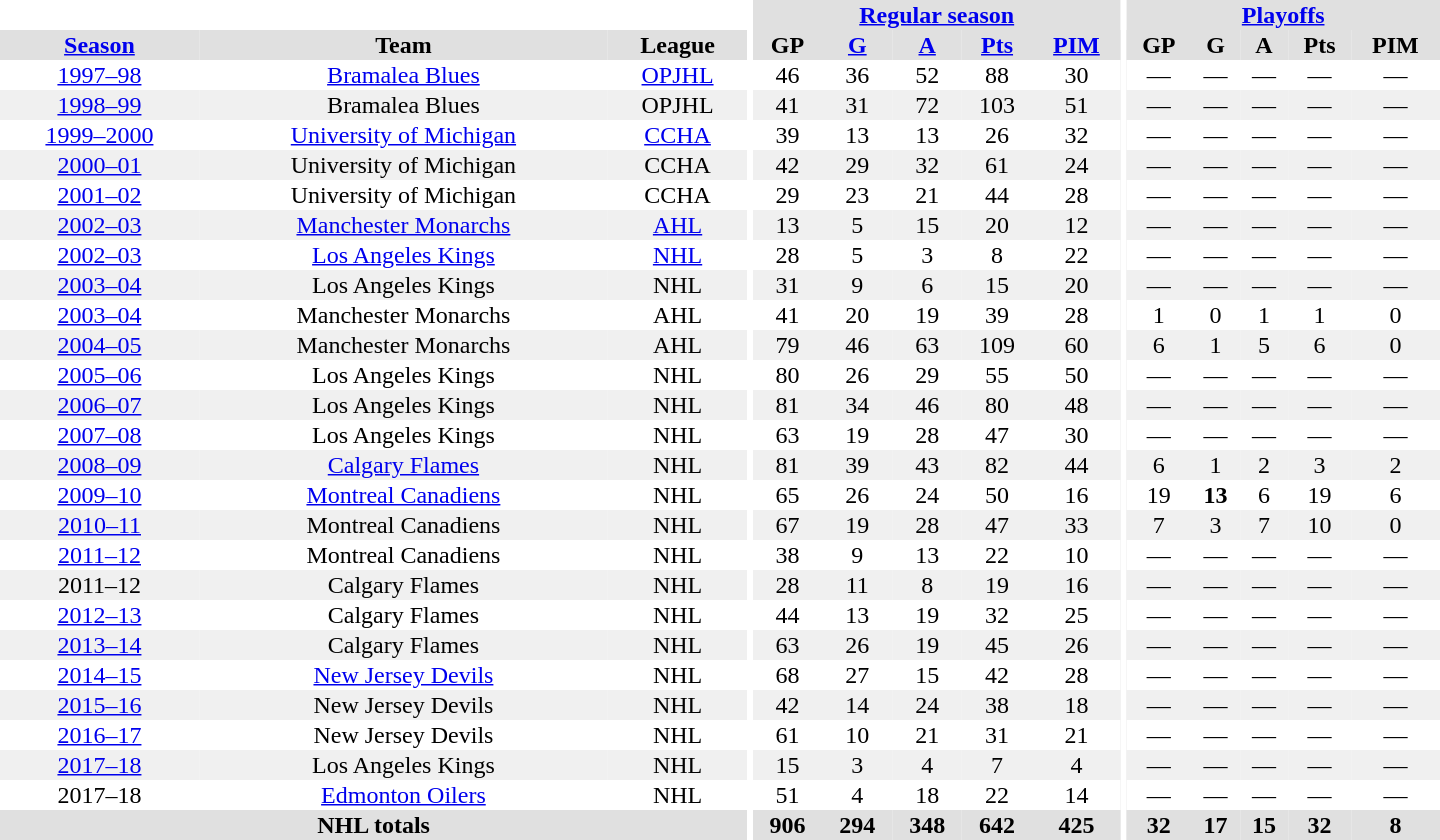<table border="0" cellpadding="1" cellspacing="0" style="text-align:center; width:60em">
<tr style="background: #e0e0e0;">
<th colspan="3" style="background: #fff;"></th>
<th rowspan="99" style="background: #fff;"></th>
<th colspan="5"><a href='#'>Regular season</a></th>
<th rowspan="99" style="background: #fff;"></th>
<th colspan="5"><a href='#'>Playoffs</a></th>
</tr>
<tr style="background: #e0e0e0;">
<th><a href='#'>Season</a></th>
<th>Team</th>
<th>League</th>
<th>GP</th>
<th><a href='#'>G</a></th>
<th><a href='#'>A</a></th>
<th><a href='#'>Pts</a></th>
<th><a href='#'>PIM</a></th>
<th>GP</th>
<th>G</th>
<th>A</th>
<th>Pts</th>
<th>PIM</th>
</tr>
<tr>
<td><a href='#'>1997–98</a></td>
<td><a href='#'>Bramalea Blues</a></td>
<td><a href='#'>OPJHL</a></td>
<td>46</td>
<td>36</td>
<td>52</td>
<td>88</td>
<td>30</td>
<td>—</td>
<td>—</td>
<td>—</td>
<td>—</td>
<td>—</td>
</tr>
<tr style="background: #f0f0f0;">
<td><a href='#'>1998–99</a></td>
<td>Bramalea Blues</td>
<td>OPJHL</td>
<td>41</td>
<td>31</td>
<td>72</td>
<td>103</td>
<td>51</td>
<td>—</td>
<td>—</td>
<td>—</td>
<td>—</td>
<td>—</td>
</tr>
<tr>
<td><a href='#'>1999–2000</a></td>
<td><a href='#'>University of Michigan</a></td>
<td><a href='#'>CCHA</a></td>
<td>39</td>
<td>13</td>
<td>13</td>
<td>26</td>
<td>32</td>
<td>—</td>
<td>—</td>
<td>—</td>
<td>—</td>
<td>—</td>
</tr>
<tr style="background: #f0f0f0;">
<td><a href='#'>2000–01</a></td>
<td>University of Michigan</td>
<td>CCHA</td>
<td>42</td>
<td>29</td>
<td>32</td>
<td>61</td>
<td>24</td>
<td>—</td>
<td>—</td>
<td>—</td>
<td>—</td>
<td>—</td>
</tr>
<tr>
<td><a href='#'>2001–02</a></td>
<td>University of Michigan</td>
<td>CCHA</td>
<td>29</td>
<td>23</td>
<td>21</td>
<td>44</td>
<td>28</td>
<td>—</td>
<td>—</td>
<td>—</td>
<td>—</td>
<td>—</td>
</tr>
<tr style="background: #f0f0f0;">
<td><a href='#'>2002–03</a></td>
<td><a href='#'>Manchester Monarchs</a></td>
<td><a href='#'>AHL</a></td>
<td>13</td>
<td>5</td>
<td>15</td>
<td>20</td>
<td>12</td>
<td>—</td>
<td>—</td>
<td>—</td>
<td>—</td>
<td>—</td>
</tr>
<tr>
<td><a href='#'>2002–03</a></td>
<td><a href='#'>Los Angeles Kings</a></td>
<td><a href='#'>NHL</a></td>
<td>28</td>
<td>5</td>
<td>3</td>
<td>8</td>
<td>22</td>
<td>—</td>
<td>—</td>
<td>—</td>
<td>—</td>
<td>—</td>
</tr>
<tr style="background: #f0f0f0;">
<td><a href='#'>2003–04</a></td>
<td>Los Angeles Kings</td>
<td>NHL</td>
<td>31</td>
<td>9</td>
<td>6</td>
<td>15</td>
<td>20</td>
<td>—</td>
<td>—</td>
<td>—</td>
<td>—</td>
<td>—</td>
</tr>
<tr>
<td><a href='#'>2003–04</a></td>
<td>Manchester Monarchs</td>
<td>AHL</td>
<td>41</td>
<td>20</td>
<td>19</td>
<td>39</td>
<td>28</td>
<td>1</td>
<td>0</td>
<td>1</td>
<td>1</td>
<td>0</td>
</tr>
<tr style="background: #f0f0f0;">
<td><a href='#'>2004–05</a></td>
<td>Manchester Monarchs</td>
<td>AHL</td>
<td>79</td>
<td>46</td>
<td>63</td>
<td>109</td>
<td>60</td>
<td>6</td>
<td>1</td>
<td>5</td>
<td>6</td>
<td>0</td>
</tr>
<tr>
<td><a href='#'>2005–06</a></td>
<td>Los Angeles Kings</td>
<td>NHL</td>
<td>80</td>
<td>26</td>
<td>29</td>
<td>55</td>
<td>50</td>
<td>—</td>
<td>—</td>
<td>—</td>
<td>—</td>
<td>—</td>
</tr>
<tr style="background: #f0f0f0;">
<td><a href='#'>2006–07</a></td>
<td>Los Angeles Kings</td>
<td>NHL</td>
<td>81</td>
<td>34</td>
<td>46</td>
<td>80</td>
<td>48</td>
<td>—</td>
<td>—</td>
<td>—</td>
<td>—</td>
<td>—</td>
</tr>
<tr>
<td><a href='#'>2007–08</a></td>
<td>Los Angeles Kings</td>
<td>NHL</td>
<td>63</td>
<td>19</td>
<td>28</td>
<td>47</td>
<td>30</td>
<td>—</td>
<td>—</td>
<td>—</td>
<td>—</td>
<td>—</td>
</tr>
<tr style="background: #f0f0f0;">
<td><a href='#'>2008–09</a></td>
<td><a href='#'>Calgary Flames</a></td>
<td>NHL</td>
<td>81</td>
<td>39</td>
<td>43</td>
<td>82</td>
<td>44</td>
<td>6</td>
<td>1</td>
<td>2</td>
<td>3</td>
<td>2</td>
</tr>
<tr>
<td><a href='#'>2009–10</a></td>
<td><a href='#'>Montreal Canadiens</a></td>
<td>NHL</td>
<td>65</td>
<td>26</td>
<td>24</td>
<td>50</td>
<td>16</td>
<td>19</td>
<td><strong>13</strong></td>
<td>6</td>
<td>19</td>
<td>6</td>
</tr>
<tr style="background: #f0f0f0;">
<td><a href='#'>2010–11</a></td>
<td>Montreal Canadiens</td>
<td>NHL</td>
<td>67</td>
<td>19</td>
<td>28</td>
<td>47</td>
<td>33</td>
<td>7</td>
<td>3</td>
<td>7</td>
<td>10</td>
<td>0</td>
</tr>
<tr>
<td><a href='#'>2011–12</a></td>
<td>Montreal Canadiens</td>
<td>NHL</td>
<td>38</td>
<td>9</td>
<td>13</td>
<td>22</td>
<td>10</td>
<td>—</td>
<td>—</td>
<td>—</td>
<td>—</td>
<td>—</td>
</tr>
<tr style="background: #f0f0f0;">
<td>2011–12</td>
<td>Calgary Flames</td>
<td>NHL</td>
<td>28</td>
<td>11</td>
<td>8</td>
<td>19</td>
<td>16</td>
<td>—</td>
<td>—</td>
<td>—</td>
<td>—</td>
<td>—</td>
</tr>
<tr>
<td><a href='#'>2012–13</a></td>
<td>Calgary Flames</td>
<td>NHL</td>
<td>44</td>
<td>13</td>
<td>19</td>
<td>32</td>
<td>25</td>
<td>—</td>
<td>—</td>
<td>—</td>
<td>—</td>
<td>—</td>
</tr>
<tr style="background: #f0f0f0;">
<td><a href='#'>2013–14</a></td>
<td>Calgary Flames</td>
<td>NHL</td>
<td>63</td>
<td>26</td>
<td>19</td>
<td>45</td>
<td>26</td>
<td>—</td>
<td>—</td>
<td>—</td>
<td>—</td>
<td>—</td>
</tr>
<tr>
<td><a href='#'>2014–15</a></td>
<td><a href='#'>New Jersey Devils</a></td>
<td>NHL</td>
<td>68</td>
<td>27</td>
<td>15</td>
<td>42</td>
<td>28</td>
<td>—</td>
<td>—</td>
<td>—</td>
<td>—</td>
<td>—</td>
</tr>
<tr style="background: #f0f0f0;">
<td><a href='#'>2015–16</a></td>
<td>New Jersey Devils</td>
<td>NHL</td>
<td>42</td>
<td>14</td>
<td>24</td>
<td>38</td>
<td>18</td>
<td>—</td>
<td>—</td>
<td>—</td>
<td>—</td>
<td>—</td>
</tr>
<tr>
<td><a href='#'>2016–17</a></td>
<td>New Jersey Devils</td>
<td>NHL</td>
<td>61</td>
<td>10</td>
<td>21</td>
<td>31</td>
<td>21</td>
<td>—</td>
<td>—</td>
<td>—</td>
<td>—</td>
<td>—</td>
</tr>
<tr style="background: #f0f0f0;">
<td><a href='#'>2017–18</a></td>
<td>Los Angeles Kings</td>
<td>NHL</td>
<td>15</td>
<td>3</td>
<td>4</td>
<td>7</td>
<td>4</td>
<td>—</td>
<td>—</td>
<td>—</td>
<td>—</td>
<td>—</td>
</tr>
<tr>
<td>2017–18</td>
<td><a href='#'>Edmonton Oilers</a></td>
<td>NHL</td>
<td>51</td>
<td>4</td>
<td>18</td>
<td>22</td>
<td>14</td>
<td>—</td>
<td>—</td>
<td>—</td>
<td>—</td>
<td>—</td>
</tr>
<tr bgcolor="#e0e0e0">
<th colspan="3">NHL totals</th>
<th>906</th>
<th>294</th>
<th>348</th>
<th>642</th>
<th>425</th>
<th>32</th>
<th>17</th>
<th>15</th>
<th>32</th>
<th>8</th>
</tr>
<tr>
</tr>
</table>
